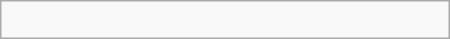<table class="wikitable" border="1" width=300px align="right">
<tr>
<td><br></td>
</tr>
</table>
